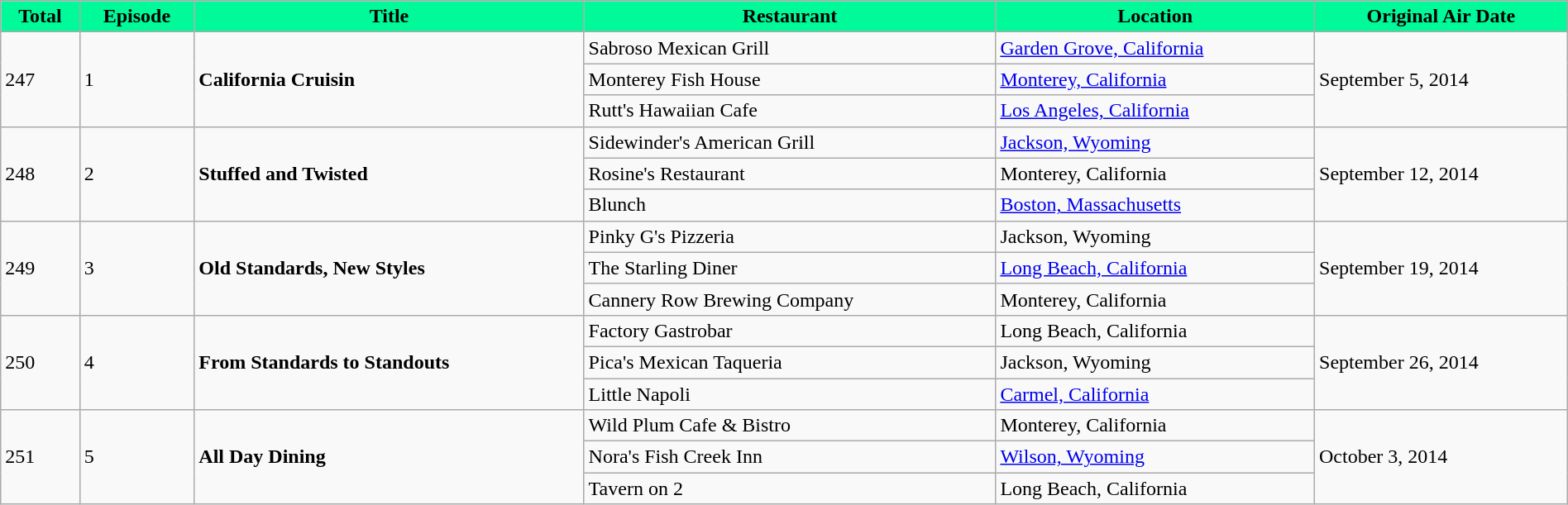<table class="wikitable" style="width: 100%;">
<tr>
<th # style="background:#00FA9A;">Total</th>
<th # style="background:#00FA9A;">Episode</th>
<th # style="background:#00FA9A;">Title</th>
<th # style="background:#00FA9A;">Restaurant</th>
<th # style="background:#00FA9A;">Location</th>
<th # style="background:#00FA9A;">Original Air Date</th>
</tr>
<tr>
<td rowspan="3">247</td>
<td rowspan="3">1</td>
<td rowspan="3"><strong>California Cruisin</strong></td>
<td>Sabroso Mexican Grill</td>
<td><a href='#'>Garden Grove, California</a></td>
<td rowspan="3">September 5, 2014</td>
</tr>
<tr>
<td>Monterey Fish House</td>
<td><a href='#'>Monterey, California</a></td>
</tr>
<tr>
<td>Rutt's Hawaiian Cafe</td>
<td><a href='#'>Los Angeles, California</a></td>
</tr>
<tr>
<td rowspan="3">248</td>
<td rowspan="3">2</td>
<td rowspan="3"><strong>Stuffed and Twisted</strong></td>
<td>Sidewinder's American Grill</td>
<td><a href='#'>Jackson, Wyoming</a></td>
<td rowspan="3">September 12, 2014</td>
</tr>
<tr>
<td>Rosine's Restaurant</td>
<td>Monterey, California</td>
</tr>
<tr>
<td>Blunch</td>
<td><a href='#'>Boston, Massachusetts</a></td>
</tr>
<tr>
<td rowspan="3">249</td>
<td rowspan="3">3</td>
<td rowspan="3"><strong>Old Standards, New Styles</strong></td>
<td>Pinky G's Pizzeria</td>
<td>Jackson, Wyoming</td>
<td rowspan="3">September 19, 2014</td>
</tr>
<tr>
<td>The Starling Diner</td>
<td><a href='#'>Long Beach, California</a></td>
</tr>
<tr>
<td>Cannery Row Brewing Company</td>
<td>Monterey, California</td>
</tr>
<tr>
<td rowspan="3">250</td>
<td rowspan="3">4</td>
<td rowspan="3"><strong>From Standards to Standouts</strong></td>
<td>Factory Gastrobar</td>
<td>Long Beach, California</td>
<td rowspan="3">September 26, 2014</td>
</tr>
<tr>
<td>Pica's Mexican Taqueria</td>
<td>Jackson, Wyoming</td>
</tr>
<tr>
<td>Little Napoli</td>
<td><a href='#'>Carmel, California</a></td>
</tr>
<tr>
<td rowspan="3">251</td>
<td rowspan="3">5</td>
<td rowspan="3"><strong>All Day Dining</strong></td>
<td>Wild Plum Cafe & Bistro</td>
<td>Monterey, California</td>
<td rowspan="3">October 3, 2014</td>
</tr>
<tr>
<td>Nora's Fish Creek Inn</td>
<td><a href='#'>Wilson, Wyoming</a></td>
</tr>
<tr>
<td>Tavern on 2</td>
<td>Long Beach, California</td>
</tr>
</table>
